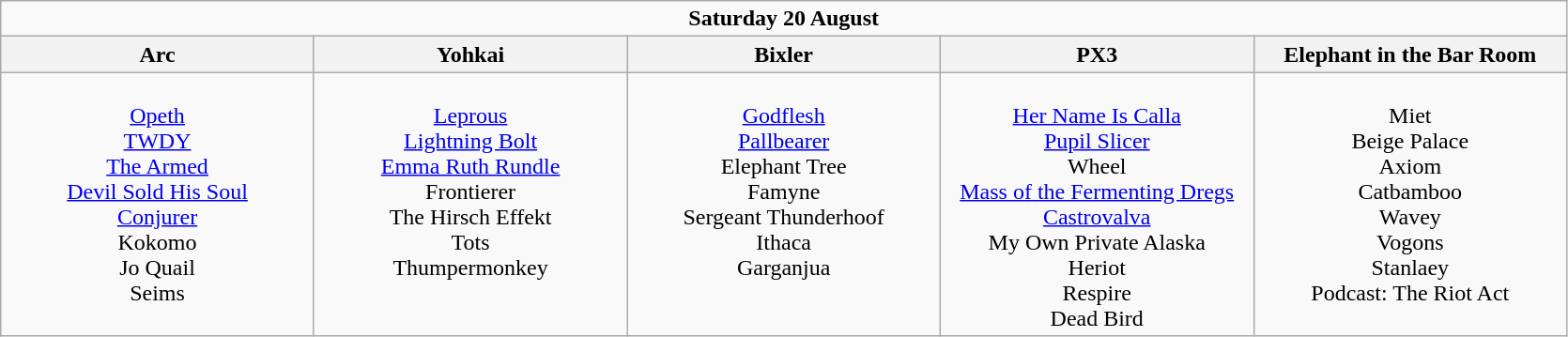<table class="wikitable">
<tr>
<td colspan="5" style="text-align:center;"><strong>Saturday 20 August</strong></td>
</tr>
<tr>
<th>Arc</th>
<th>Yohkai</th>
<th>Bixler</th>
<th>PX3</th>
<th>Elephant in the Bar Room</th>
</tr>
<tr>
<td style="text-align:center; vertical-align:top; width:215px;"><br><a href='#'>Opeth</a><br>
<a href='#'>TWDY</a><br>
<a href='#'>The Armed</a><br>
<a href='#'>Devil Sold His Soul</a><br>
<a href='#'>Conjurer</a><br>
Kokomo<br>
Jo Quail<br>
Seims</td>
<td style="text-align:center; vertical-align:top; width:215px;"><br><a href='#'>Leprous</a><br>
<a href='#'>Lightning Bolt</a><br>
<a href='#'>Emma Ruth Rundle</a><br>
Frontierer<br>
The Hirsch Effekt<br>
Tots<br>
Thumpermonkey</td>
<td style="text-align:center; vertical-align:top; width:215px;"><br><a href='#'>Godflesh</a><br>
<a href='#'>Pallbearer</a><br>
Elephant Tree<br>
Famyne<br>
Sergeant Thunderhoof<br>
Ithaca<br>
Garganjua</td>
<td style="text-align:center; vertical-align:top; width:215px;"><br><a href='#'>Her Name Is Calla</a><br>
<a href='#'>Pupil Slicer</a><br>
Wheel<br>
<a href='#'>Mass of the Fermenting Dregs</a><br>
<a href='#'>Castrovalva</a><br>
My Own Private Alaska<br>
Heriot<br>
Respire<br>
Dead Bird</td>
<td style="text-align:center; vertical-align:top; width:215px;"><br>Miet<br>
Beige Palace<br>
Axiom<br>
Catbamboo<br>
Wavey<br>
Vogons<br>
Stanlaey<br>
Podcast: The Riot Act</td>
</tr>
</table>
